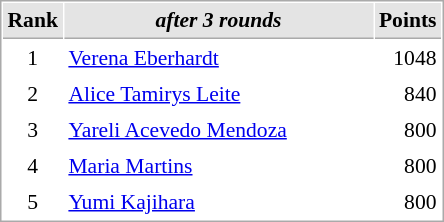<table cellspacing="1" cellpadding="3" style="border:1px solid #aaa; font-size:90%;">
<tr style="background:#e4e4e4;">
<th style="border-bottom:1px solid #aaa; width:10px;">Rank</th>
<th style="border-bottom:1px solid #aaa; width:200px; white-space:nowrap;"><em>after 3 rounds</em> </th>
<th style="border-bottom:1px solid #aaa; width:20px;">Points</th>
</tr>
<tr>
<td align=center>1</td>
<td> <a href='#'>Verena Eberhardt</a></td>
<td align=right>1048</td>
</tr>
<tr>
<td align=center>2</td>
<td> <a href='#'>Alice Tamirys Leite</a></td>
<td align=right>840</td>
</tr>
<tr>
<td align=center>3</td>
<td> <a href='#'>Yareli Acevedo Mendoza</a></td>
<td align=right>800</td>
</tr>
<tr>
<td align=center>4</td>
<td> <a href='#'>Maria Martins</a></td>
<td align=right>800</td>
</tr>
<tr>
<td align=center>5</td>
<td> <a href='#'>Yumi Kajihara</a></td>
<td align=right>800</td>
</tr>
</table>
